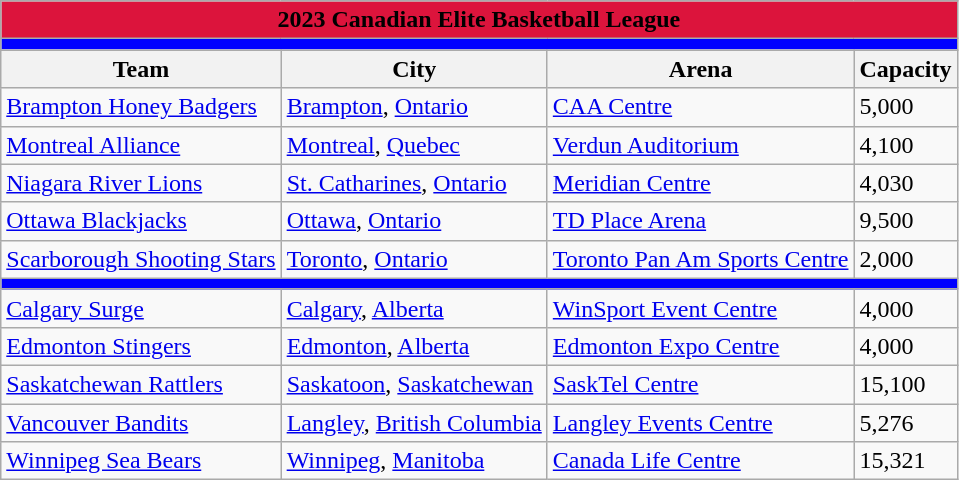<table class="wikitable" style="width:auto">
<tr>
<td bgcolor="#DC143C" align="center" colspan="6"><strong><span>2023 Canadian Elite Basketball League</span></strong></td>
</tr>
<tr>
<td bgcolor="blue" align="center" colspan="5"><strong><span></span></strong></td>
</tr>
<tr>
<th>Team</th>
<th>City</th>
<th>Arena</th>
<th>Capacity</th>
</tr>
<tr>
<td><a href='#'>Brampton Honey Badgers</a></td>
<td><a href='#'>Brampton</a>, <a href='#'>Ontario</a></td>
<td><a href='#'>CAA Centre</a></td>
<td>5,000</td>
</tr>
<tr>
<td><a href='#'>Montreal Alliance</a></td>
<td><a href='#'>Montreal</a>, <a href='#'>Quebec</a></td>
<td><a href='#'>Verdun Auditorium</a></td>
<td>4,100</td>
</tr>
<tr>
<td><a href='#'>Niagara River Lions</a></td>
<td><a href='#'>St. Catharines</a>, <a href='#'>Ontario</a></td>
<td><a href='#'>Meridian Centre</a></td>
<td>4,030</td>
</tr>
<tr>
<td><a href='#'>Ottawa Blackjacks</a></td>
<td><a href='#'>Ottawa</a>, <a href='#'>Ontario</a></td>
<td><a href='#'>TD Place Arena</a></td>
<td>9,500</td>
</tr>
<tr>
<td><a href='#'>Scarborough Shooting Stars</a></td>
<td><a href='#'>Toronto</a>, <a href='#'>Ontario</a></td>
<td><a href='#'>Toronto Pan Am Sports Centre</a></td>
<td>2,000</td>
</tr>
<tr>
<td bgcolor="blue" align="center" colspan="5"><strong><span></span></strong></td>
</tr>
<tr>
<td><a href='#'>Calgary Surge</a></td>
<td><a href='#'>Calgary</a>, <a href='#'>Alberta</a></td>
<td><a href='#'>WinSport Event Centre</a></td>
<td>4,000</td>
</tr>
<tr>
<td><a href='#'>Edmonton Stingers</a></td>
<td><a href='#'>Edmonton</a>, <a href='#'>Alberta</a></td>
<td><a href='#'>Edmonton Expo Centre</a></td>
<td>4,000</td>
</tr>
<tr>
<td><a href='#'>Saskatchewan Rattlers</a></td>
<td><a href='#'>Saskatoon</a>, <a href='#'>Saskatchewan</a></td>
<td><a href='#'>SaskTel Centre</a></td>
<td>15,100</td>
</tr>
<tr>
<td><a href='#'>Vancouver Bandits</a></td>
<td><a href='#'>Langley</a>, <a href='#'>British Columbia</a></td>
<td><a href='#'>Langley Events Centre</a></td>
<td>5,276</td>
</tr>
<tr>
<td><a href='#'>Winnipeg Sea Bears</a></td>
<td><a href='#'>Winnipeg</a>, <a href='#'>Manitoba</a></td>
<td><a href='#'>Canada Life Centre</a></td>
<td>15,321</td>
</tr>
</table>
